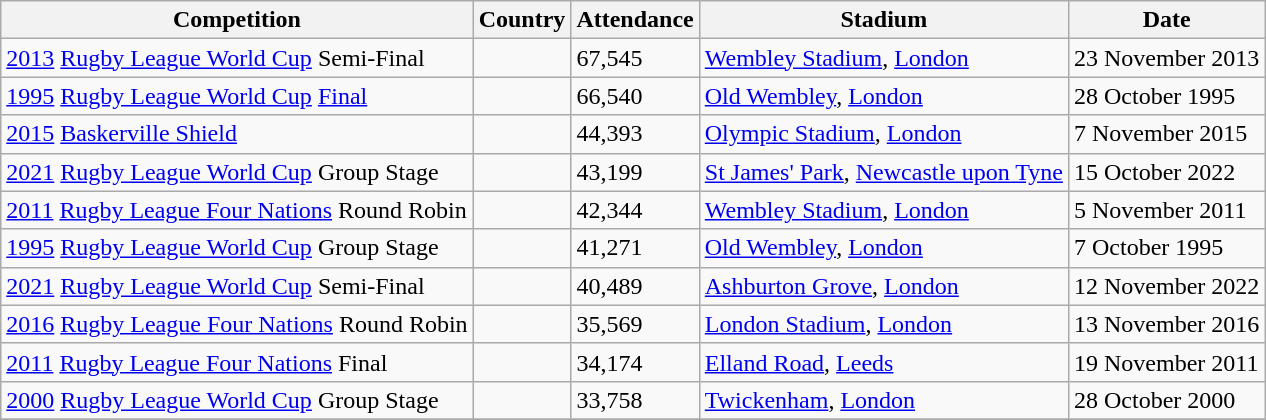<table class="wikitable">
<tr>
<th>Competition</th>
<th>Country</th>
<th>Attendance</th>
<th>Stadium</th>
<th>Date</th>
</tr>
<tr>
<td><a href='#'>2013</a> <a href='#'>Rugby League World Cup</a> Semi-Final</td>
<td></td>
<td>67,545</td>
<td><a href='#'>Wembley Stadium</a>, <a href='#'>London</a></td>
<td>23 November 2013</td>
</tr>
<tr>
<td><a href='#'>1995</a> <a href='#'>Rugby League World Cup</a> <a href='#'>Final</a></td>
<td></td>
<td>66,540</td>
<td><a href='#'>Old Wembley</a>, <a href='#'>London</a></td>
<td>28 October 1995</td>
</tr>
<tr>
<td><a href='#'>2015</a> <a href='#'>Baskerville Shield</a></td>
<td></td>
<td>44,393</td>
<td><a href='#'>Olympic Stadium</a>, <a href='#'>London</a></td>
<td>7 November 2015</td>
</tr>
<tr>
<td><a href='#'>2021</a> <a href='#'>Rugby League World Cup</a> Group Stage</td>
<td></td>
<td>43,199</td>
<td><a href='#'>St James' Park</a>, <a href='#'>Newcastle upon Tyne</a></td>
<td>15 October 2022</td>
</tr>
<tr>
<td><a href='#'>2011</a> <a href='#'>Rugby League Four Nations</a> Round Robin</td>
<td></td>
<td>42,344</td>
<td><a href='#'>Wembley Stadium</a>, <a href='#'>London</a></td>
<td>5 November 2011</td>
</tr>
<tr>
<td><a href='#'>1995</a> <a href='#'>Rugby League World Cup</a> Group Stage</td>
<td></td>
<td>41,271</td>
<td><a href='#'>Old Wembley</a>, <a href='#'>London</a></td>
<td>7 October 1995</td>
</tr>
<tr>
<td><a href='#'>2021</a> <a href='#'>Rugby League World Cup</a> Semi-Final</td>
<td></td>
<td>40,489</td>
<td><a href='#'>Ashburton Grove</a>, <a href='#'>London</a></td>
<td>12 November 2022</td>
</tr>
<tr>
<td><a href='#'>2016</a> <a href='#'>Rugby League Four Nations</a> Round Robin</td>
<td></td>
<td>35,569</td>
<td><a href='#'>London Stadium</a>, <a href='#'>London</a></td>
<td>13 November 2016</td>
</tr>
<tr>
<td><a href='#'>2011</a> <a href='#'>Rugby League Four Nations</a> Final</td>
<td></td>
<td>34,174</td>
<td><a href='#'>Elland Road</a>, <a href='#'>Leeds</a></td>
<td>19 November 2011</td>
</tr>
<tr>
<td><a href='#'>2000</a> <a href='#'>Rugby League World Cup</a> Group Stage</td>
<td></td>
<td>33,758</td>
<td><a href='#'>Twickenham</a>, <a href='#'>London</a></td>
<td>28 October 2000</td>
</tr>
<tr>
</tr>
</table>
